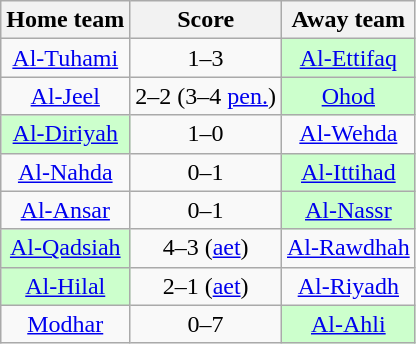<table class="wikitable" style="text-align: center">
<tr>
<th>Home team</th>
<th>Score</th>
<th>Away team</th>
</tr>
<tr>
<td><a href='#'>Al-Tuhami</a></td>
<td>1–3</td>
<td bgcolor="ccffcc"><a href='#'>Al-Ettifaq</a></td>
</tr>
<tr>
<td><a href='#'>Al-Jeel</a></td>
<td>2–2 (3–4 <a href='#'>pen.</a>)</td>
<td bgcolor="ccffcc"><a href='#'>Ohod</a></td>
</tr>
<tr>
<td bgcolor="ccffcc"><a href='#'>Al-Diriyah</a></td>
<td>1–0</td>
<td><a href='#'>Al-Wehda</a></td>
</tr>
<tr>
<td><a href='#'>Al-Nahda</a></td>
<td>0–1</td>
<td bgcolor="ccffcc"><a href='#'>Al-Ittihad</a></td>
</tr>
<tr>
<td><a href='#'>Al-Ansar</a></td>
<td>0–1</td>
<td bgcolor="ccffcc"><a href='#'>Al-Nassr</a></td>
</tr>
<tr>
<td bgcolor="ccffcc"><a href='#'>Al-Qadsiah</a></td>
<td>4–3 (<a href='#'>aet</a>)</td>
<td><a href='#'>Al-Rawdhah</a></td>
</tr>
<tr>
<td bgcolor="ccffcc"><a href='#'>Al-Hilal</a></td>
<td>2–1 (<a href='#'>aet</a>)</td>
<td><a href='#'>Al-Riyadh</a></td>
</tr>
<tr>
<td><a href='#'>Modhar</a></td>
<td>0–7</td>
<td bgcolor="ccffcc"><a href='#'>Al-Ahli</a></td>
</tr>
</table>
